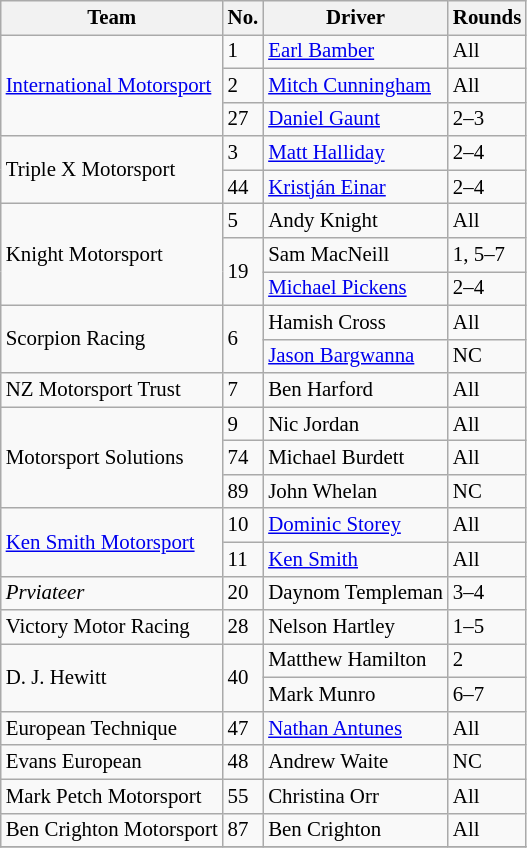<table class="wikitable" style="font-size: 87%;">
<tr>
<th>Team</th>
<th>No.</th>
<th>Driver</th>
<th>Rounds</th>
</tr>
<tr>
<td rowspan=3><a href='#'>International Motorsport</a></td>
<td>1</td>
<td> <a href='#'>Earl Bamber</a></td>
<td>All</td>
</tr>
<tr>
<td>2</td>
<td> <a href='#'>Mitch Cunningham</a></td>
<td>All</td>
</tr>
<tr>
<td>27</td>
<td> <a href='#'>Daniel Gaunt</a></td>
<td>2–3</td>
</tr>
<tr>
<td rowspan=2>Triple X Motorsport</td>
<td>3</td>
<td> <a href='#'>Matt Halliday</a></td>
<td>2–4</td>
</tr>
<tr>
<td>44</td>
<td> <a href='#'>Kristján Einar</a></td>
<td>2–4</td>
</tr>
<tr>
<td rowspan=3>Knight Motorsport</td>
<td>5</td>
<td> Andy Knight</td>
<td>All</td>
</tr>
<tr>
<td rowspan=2>19</td>
<td> Sam MacNeill</td>
<td>1, 5–7</td>
</tr>
<tr>
<td> <a href='#'>Michael Pickens</a></td>
<td>2–4</td>
</tr>
<tr>
<td rowspan=2>Scorpion Racing</td>
<td rowspan=2>6</td>
<td> Hamish Cross</td>
<td>All</td>
</tr>
<tr>
<td> <a href='#'>Jason Bargwanna</a></td>
<td>NC</td>
</tr>
<tr>
<td>NZ Motorsport Trust</td>
<td>7</td>
<td> Ben Harford</td>
<td>All</td>
</tr>
<tr>
<td rowspan=3>Motorsport Solutions</td>
<td>9</td>
<td> Nic Jordan</td>
<td>All</td>
</tr>
<tr>
<td>74</td>
<td> Michael Burdett</td>
<td>All</td>
</tr>
<tr>
<td>89</td>
<td> John Whelan</td>
<td>NC</td>
</tr>
<tr>
<td rowspan=2><a href='#'>Ken Smith Motorsport</a></td>
<td>10</td>
<td> <a href='#'>Dominic Storey</a></td>
<td>All</td>
</tr>
<tr>
<td>11</td>
<td> <a href='#'>Ken Smith</a></td>
<td>All</td>
</tr>
<tr>
<td><em>Prviateer</em></td>
<td>20</td>
<td> Daynom Templeman</td>
<td>3–4</td>
</tr>
<tr>
<td>Victory Motor Racing</td>
<td>28</td>
<td> Nelson Hartley</td>
<td>1–5</td>
</tr>
<tr>
<td rowspan=2>D. J. Hewitt</td>
<td rowspan=2>40</td>
<td> Matthew Hamilton</td>
<td>2</td>
</tr>
<tr>
<td> Mark Munro</td>
<td>6–7</td>
</tr>
<tr>
<td>European Technique</td>
<td>47</td>
<td> <a href='#'>Nathan Antunes</a></td>
<td>All</td>
</tr>
<tr>
<td>Evans European</td>
<td>48</td>
<td> Andrew Waite</td>
<td>NC</td>
</tr>
<tr>
<td>Mark Petch Motorsport</td>
<td>55</td>
<td> Christina Orr</td>
<td>All</td>
</tr>
<tr>
<td>Ben Crighton Motorsport</td>
<td>87</td>
<td> Ben Crighton</td>
<td>All</td>
</tr>
<tr>
</tr>
</table>
